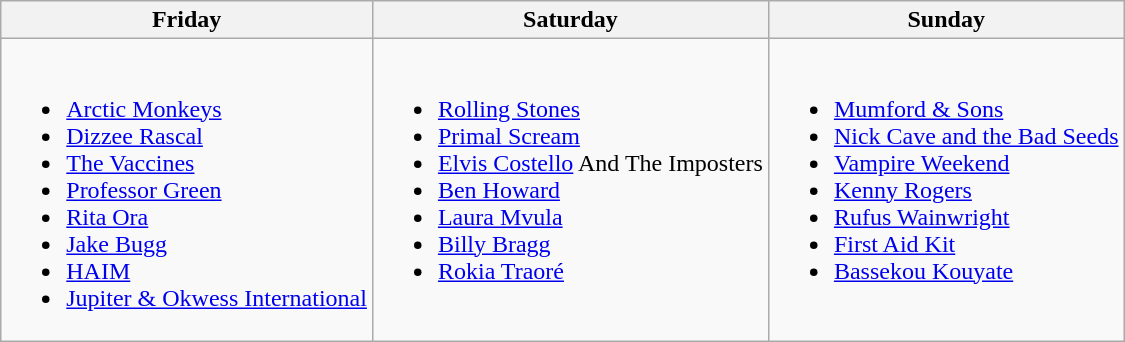<table class="wikitable">
<tr>
<th>Friday</th>
<th>Saturday</th>
<th>Sunday</th>
</tr>
<tr valign="top">
<td><br><ul><li><a href='#'>Arctic Monkeys</a></li><li><a href='#'>Dizzee Rascal</a></li><li><a href='#'>The Vaccines</a></li><li><a href='#'>Professor Green</a></li><li><a href='#'>Rita Ora</a></li><li><a href='#'>Jake Bugg</a></li><li><a href='#'>HAIM</a></li><li><a href='#'>Jupiter & Okwess International</a></li></ul></td>
<td><br><ul><li><a href='#'>Rolling Stones</a></li><li><a href='#'>Primal Scream</a></li><li><a href='#'>Elvis Costello</a> And The Imposters</li><li><a href='#'>Ben Howard</a></li><li><a href='#'>Laura Mvula</a></li><li><a href='#'>Billy Bragg</a></li><li><a href='#'>Rokia Traoré</a></li></ul></td>
<td><br><ul><li><a href='#'>Mumford & Sons</a></li><li><a href='#'>Nick Cave and the Bad Seeds</a></li><li><a href='#'>Vampire Weekend</a></li><li><a href='#'>Kenny Rogers</a></li><li><a href='#'>Rufus Wainwright</a></li><li><a href='#'>First Aid Kit</a></li><li><a href='#'>Bassekou Kouyate</a></li></ul></td>
</tr>
</table>
